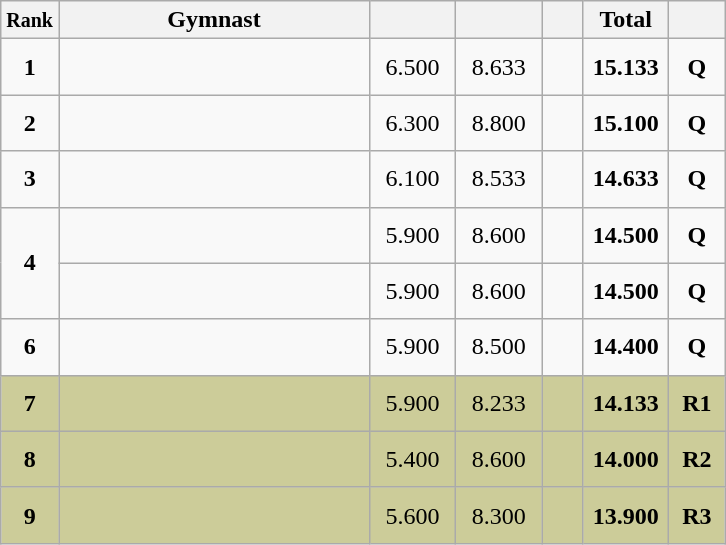<table style="text-align:center;" class="wikitable sortable">
<tr>
<th scope="col" style="width:15px;"><small>Rank</small></th>
<th scope="col" style="width:200px;">Gymnast</th>
<th scope="col" style="width:50px;"><small></small></th>
<th scope="col" style="width:50px;"><small></small></th>
<th scope="col" style="width:20px;"><small></small></th>
<th scope="col" style="width:50px;">Total</th>
<th scope="col" style="width:30px;"><small></small></th>
</tr>
<tr>
<td scope="row" style="text-align:center"><strong>1</strong></td>
<td style="height:30px; text-align:left;"></td>
<td>6.500</td>
<td>8.633</td>
<td></td>
<td><strong>15.133</strong></td>
<td><strong>Q</strong></td>
</tr>
<tr>
<td scope="row" style="text-align:center"><strong>2</strong></td>
<td style="height:30px; text-align:left;"></td>
<td>6.300</td>
<td>8.800</td>
<td></td>
<td><strong>15.100</strong></td>
<td><strong>Q</strong></td>
</tr>
<tr>
<td scope="row" style="text-align:center"><strong>3</strong></td>
<td style="height:30px; text-align:left;"></td>
<td>6.100</td>
<td>8.533</td>
<td></td>
<td><strong>14.633</strong></td>
<td><strong>Q</strong></td>
</tr>
<tr>
<td rowspan=2 scope="row" style="text-align:center"><strong>4</strong></td>
<td style="height:30px; text-align:left;"></td>
<td>5.900</td>
<td>8.600</td>
<td></td>
<td><strong>14.500</strong></td>
<td><strong>Q</strong></td>
</tr>
<tr>
<td style="height:30px; text-align:left;"></td>
<td>5.900</td>
<td>8.600</td>
<td></td>
<td><strong>14.500</strong></td>
<td><strong>Q</strong></td>
</tr>
<tr>
<td scope="row" style="text-align:center"><strong>6</strong></td>
<td style="height:30px; text-align:left;"></td>
<td>5.900</td>
<td>8.500</td>
<td></td>
<td><strong>14.400</strong></td>
<td><strong>Q</strong></td>
</tr>
<tr style="background:#cccc99;">
<td scope="row" style="text-align:center"><strong>7</strong></td>
<td style="height:30px; text-align:left;"></td>
<td>5.900</td>
<td>8.233</td>
<td></td>
<td><strong>14.133</strong></td>
<td><strong>R1</strong></td>
</tr>
<tr style="background:#cccc99;">
<td scope="row" style="text-align:center"><strong>8</strong></td>
<td style="height:30px; text-align:left;"></td>
<td>5.400</td>
<td>8.600</td>
<td></td>
<td><strong>14.000</strong></td>
<td><strong>R2</strong></td>
</tr>
<tr style="background:#cccc99;">
<td scope="row" style="text-align:center"><strong>9</strong></td>
<td style="height:30px; text-align:left;"></td>
<td>5.600</td>
<td>8.300</td>
<td></td>
<td><strong>13.900</strong></td>
<td><strong>R3</strong></td>
</tr>
</table>
